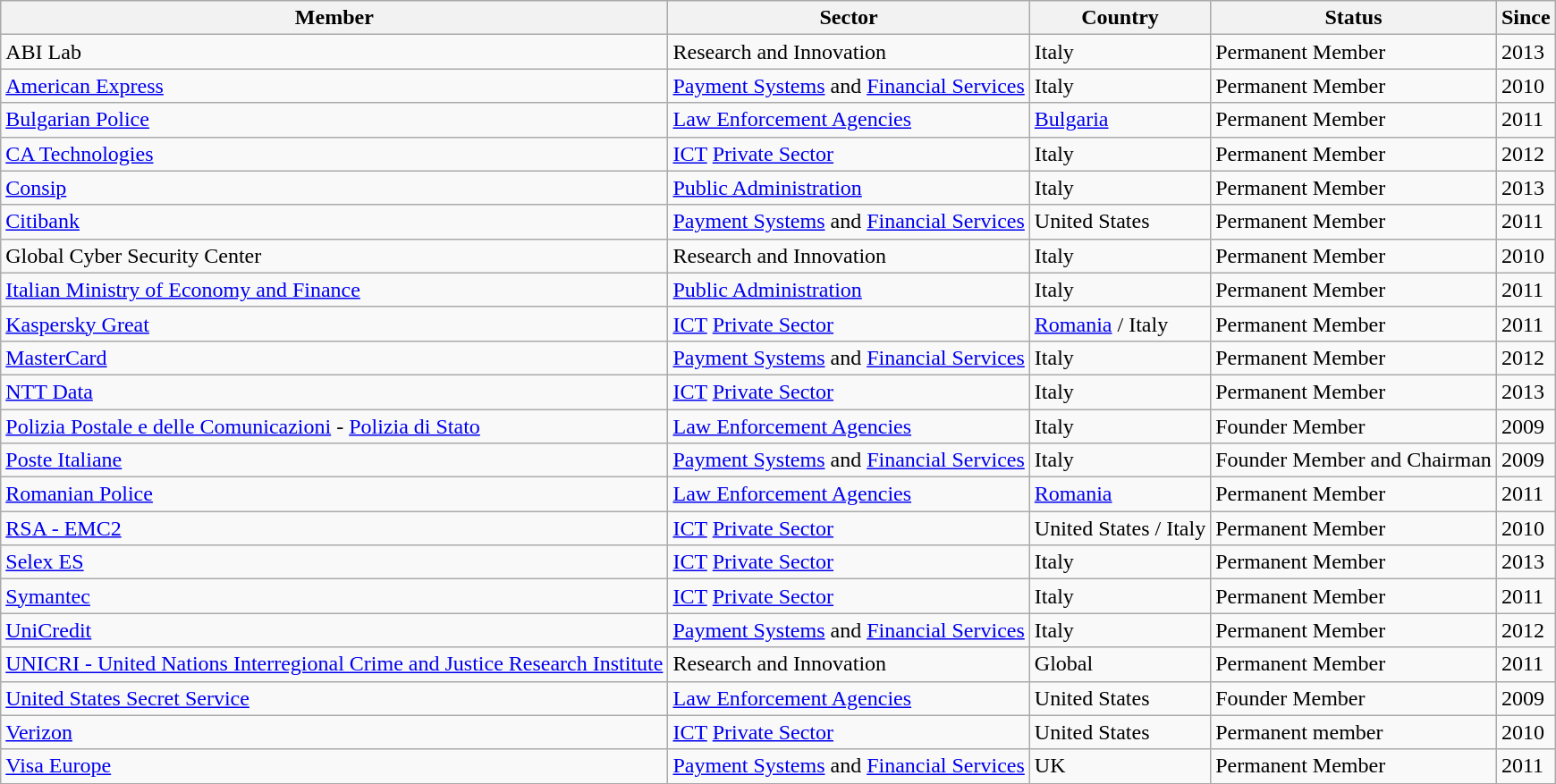<table class="wikitable">
<tr>
<th>Member</th>
<th>Sector</th>
<th>Country</th>
<th>Status</th>
<th>Since</th>
</tr>
<tr>
<td>ABI Lab</td>
<td>Research and Innovation</td>
<td>Italy</td>
<td>Permanent Member</td>
<td>2013</td>
</tr>
<tr>
<td><a href='#'>American Express</a></td>
<td><a href='#'>Payment Systems</a> and <a href='#'>Financial Services</a></td>
<td>Italy</td>
<td>Permanent Member</td>
<td>2010</td>
</tr>
<tr>
<td><a href='#'>Bulgarian Police</a></td>
<td><a href='#'>Law Enforcement Agencies</a></td>
<td><a href='#'>Bulgaria</a></td>
<td>Permanent Member</td>
<td>2011</td>
</tr>
<tr>
<td><a href='#'>CA Technologies</a></td>
<td><a href='#'>ICT</a> <a href='#'>Private Sector</a></td>
<td>Italy</td>
<td>Permanent Member</td>
<td>2012</td>
</tr>
<tr>
<td><a href='#'>Consip</a></td>
<td><a href='#'>Public Administration</a></td>
<td>Italy</td>
<td>Permanent Member</td>
<td>2013</td>
</tr>
<tr>
<td><a href='#'>Citibank</a></td>
<td><a href='#'>Payment Systems</a> and <a href='#'>Financial Services</a></td>
<td>United States</td>
<td>Permanent Member</td>
<td>2011</td>
</tr>
<tr>
<td>Global Cyber Security Center</td>
<td>Research and Innovation</td>
<td>Italy</td>
<td>Permanent Member</td>
<td>2010</td>
</tr>
<tr>
<td><a href='#'>Italian Ministry of Economy and Finance</a></td>
<td><a href='#'>Public Administration</a></td>
<td>Italy</td>
<td>Permanent Member</td>
<td>2011</td>
</tr>
<tr>
<td><a href='#'>Kaspersky Great</a></td>
<td><a href='#'>ICT</a> <a href='#'>Private Sector</a></td>
<td><a href='#'>Romania</a> / Italy</td>
<td>Permanent Member</td>
<td>2011</td>
</tr>
<tr>
<td><a href='#'>MasterCard</a></td>
<td><a href='#'>Payment Systems</a> and <a href='#'>Financial Services</a></td>
<td>Italy</td>
<td>Permanent Member</td>
<td>2012</td>
</tr>
<tr>
<td><a href='#'>NTT Data</a></td>
<td><a href='#'>ICT</a> <a href='#'>Private Sector</a></td>
<td>Italy</td>
<td>Permanent Member</td>
<td>2013</td>
</tr>
<tr>
<td><a href='#'>Polizia Postale e delle Comunicazioni</a> - <a href='#'>Polizia di Stato</a></td>
<td><a href='#'>Law Enforcement Agencies</a></td>
<td>Italy</td>
<td>Founder Member</td>
<td>2009</td>
</tr>
<tr>
<td><a href='#'>Poste Italiane</a></td>
<td><a href='#'>Payment Systems</a> and <a href='#'>Financial Services</a></td>
<td>Italy</td>
<td>Founder Member and Chairman</td>
<td>2009</td>
</tr>
<tr>
<td><a href='#'>Romanian Police</a></td>
<td><a href='#'>Law Enforcement Agencies</a></td>
<td><a href='#'>Romania</a></td>
<td>Permanent Member</td>
<td>2011</td>
</tr>
<tr>
<td><a href='#'>RSA - EMC2</a></td>
<td><a href='#'>ICT</a> <a href='#'>Private Sector</a></td>
<td>United States / Italy</td>
<td>Permanent Member</td>
<td>2010</td>
</tr>
<tr>
<td><a href='#'>Selex ES</a></td>
<td><a href='#'>ICT</a> <a href='#'>Private Sector</a></td>
<td>Italy</td>
<td>Permanent Member</td>
<td>2013</td>
</tr>
<tr>
<td><a href='#'>Symantec</a></td>
<td><a href='#'>ICT</a> <a href='#'>Private Sector</a></td>
<td>Italy</td>
<td>Permanent Member</td>
<td>2011</td>
</tr>
<tr>
<td><a href='#'>UniCredit</a></td>
<td><a href='#'>Payment Systems</a> and <a href='#'>Financial Services</a></td>
<td>Italy</td>
<td>Permanent Member</td>
<td>2012</td>
</tr>
<tr>
<td><a href='#'>UNICRI - United Nations Interregional Crime and Justice Research Institute</a></td>
<td>Research and Innovation</td>
<td>Global</td>
<td>Permanent Member</td>
<td>2011</td>
</tr>
<tr>
<td><a href='#'>United States Secret Service</a></td>
<td><a href='#'>Law Enforcement Agencies</a></td>
<td>United States</td>
<td>Founder Member</td>
<td>2009</td>
</tr>
<tr>
<td><a href='#'>Verizon</a></td>
<td><a href='#'>ICT</a> <a href='#'>Private Sector</a></td>
<td>United States</td>
<td>Permanent member</td>
<td>2010</td>
</tr>
<tr>
<td><a href='#'>Visa Europe</a></td>
<td><a href='#'>Payment Systems</a> and <a href='#'>Financial Services</a></td>
<td>UK</td>
<td>Permanent Member</td>
<td>2011</td>
</tr>
<tr>
</tr>
</table>
